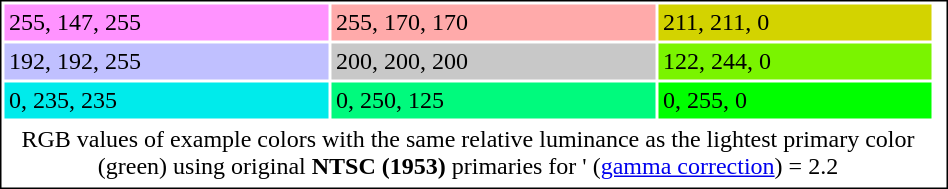<table class="floatright" cellpadding="3" style="border: 1px solid black; max-width: 50%;">
<tr>
<td style="background-color:#ff93ff;color:#000;">255, 147, 255</td>
<td style="background-color:#ffaaaa;color:#000;">255, 170, 170</td>
<td style="background-color:#d3d300;color:#000;">211, 211, 0</td>
<td></td>
</tr>
<tr>
<td style="background-color:#c0c0ff;color:#000;">192, 192, 255</td>
<td style="background-color:#c8c8c8;color:#000;">200, 200, 200</td>
<td style="background-color:#7af400;color:#000;">122, 244, 0</td>
<td></td>
</tr>
<tr>
<td style="background-color:#00ebeb;color:#000;">0, 235, 235</td>
<td style="background-color:#00fa7d;color:#000;">0, 250, 125</td>
<td style="background-color:#00ff00;color:#000;">0, 255, 0</td>
<td></td>
</tr>
<tr>
<td colspan="3" style="text-align: center;">RGB values of example colors with the same relative luminance as the lightest primary color (green) using original <strong>NTSC (1953)</strong> primaries for ' (<a href='#'>gamma correction</a>) = 2.2</td>
</tr>
</table>
